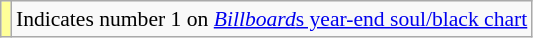<table class="wikitable" style="font-size:90%;">
<tr>
<td style="background-color:#FFFF99"></td>
<td>Indicates number 1 on <a href='#'><em>Billboard</em>s year-end soul/black chart</a></td>
</tr>
</table>
